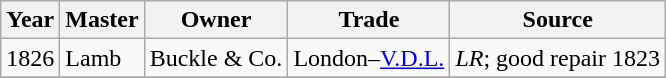<table class=" wikitable">
<tr>
<th>Year</th>
<th>Master</th>
<th>Owner</th>
<th>Trade</th>
<th>Source</th>
</tr>
<tr>
<td>1826</td>
<td>Lamb</td>
<td>Buckle & Co.</td>
<td>London–<a href='#'>V.D.L.</a></td>
<td><em>LR</em>; good repair 1823</td>
</tr>
<tr>
</tr>
</table>
